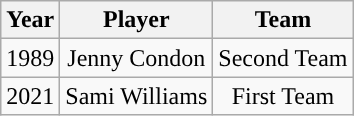<table class="wikitable" style="text-align: center">
<tr align=center>
<th>Year</th>
<th>Player</th>
<th>Team</th>
</tr>
<tr>
<td>1989</td>
<td>Jenny Condon</td>
<td>Second Team</td>
</tr>
<tr>
<td>2021</td>
<td>Sami Williams</td>
<td>First Team</td>
</tr>
</table>
